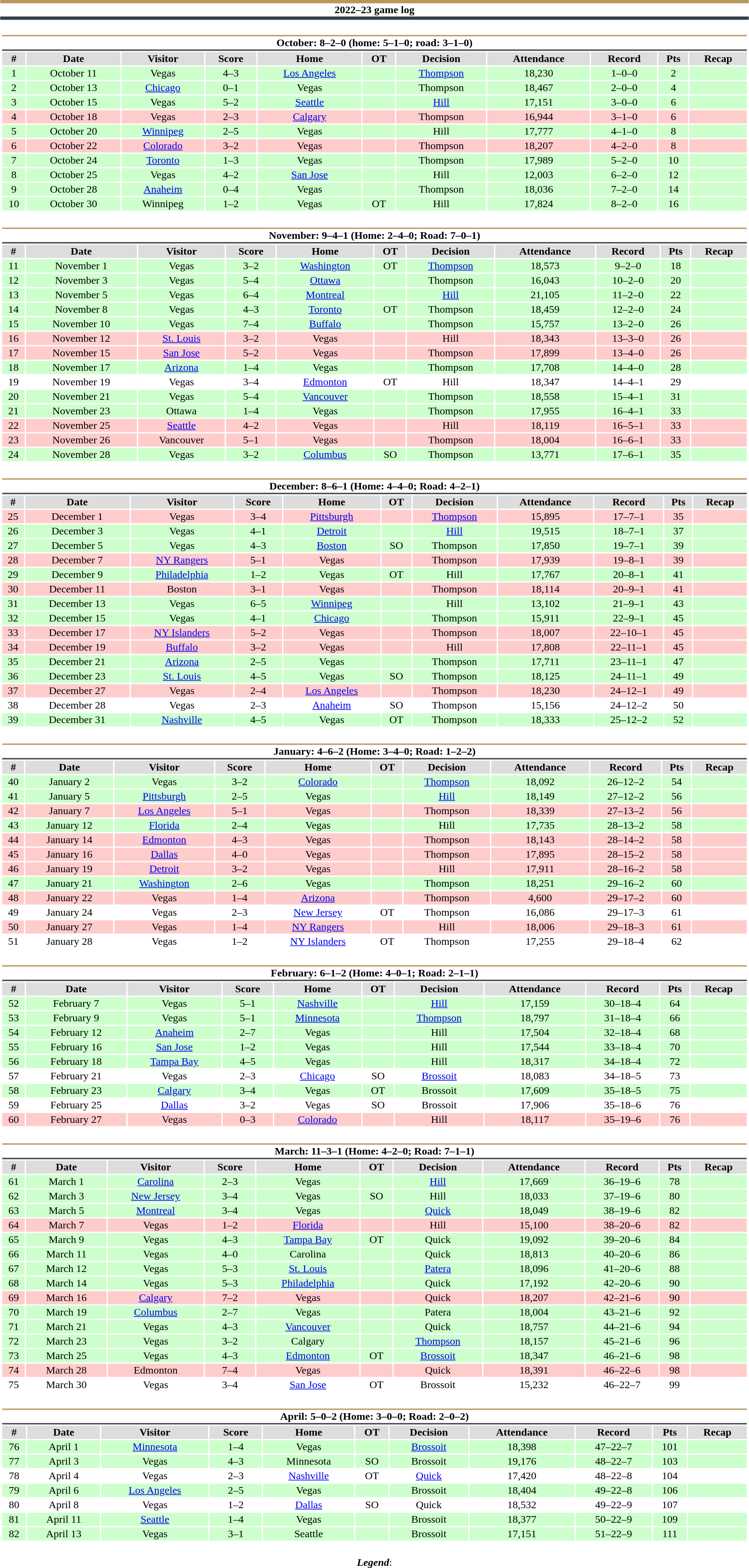<table class="toccolours" style="width:90%; clear:both; margin:1.5em auto; text-align:center;">
<tr>
<th colspan="11" style="background:#FFFFFF; border-top:#B9975B 5px solid; border-bottom:#333F48 5px solid;">2022–23 game log</th>
</tr>
<tr>
<td colspan="11"><br><table class="toccolours collapsible collapsed" style="width:100%;">
<tr>
<th colspan="11" style="background:#FFFFFF; border-top:#B9975B 2px solid; border-bottom:#333F48 2px solid;">October: 8–2–0 (home: 5–1–0; road: 3–1–0)</th>
</tr>
<tr style="background:#ddd;">
<th>#</th>
<th>Date</th>
<th>Visitor</th>
<th>Score</th>
<th>Home</th>
<th>OT</th>
<th>Decision</th>
<th>Attendance</th>
<th>Record</th>
<th>Pts</th>
<th>Recap</th>
</tr>
<tr style="background:#cfc;">
<td>1</td>
<td>October 11</td>
<td>Vegas</td>
<td>4–3</td>
<td><a href='#'>Los Angeles</a></td>
<td></td>
<td><a href='#'>Thompson</a></td>
<td>18,230</td>
<td>1–0–0</td>
<td>2</td>
<td></td>
</tr>
<tr style="background:#cfc;">
<td>2</td>
<td>October 13</td>
<td><a href='#'>Chicago</a></td>
<td>0–1</td>
<td>Vegas</td>
<td></td>
<td>Thompson</td>
<td>18,467</td>
<td>2–0–0</td>
<td>4</td>
<td></td>
</tr>
<tr style="background:#cfc;">
<td>3</td>
<td>October 15</td>
<td>Vegas</td>
<td>5–2</td>
<td><a href='#'>Seattle</a></td>
<td></td>
<td><a href='#'>Hill</a></td>
<td>17,151</td>
<td>3–0–0</td>
<td>6</td>
<td></td>
</tr>
<tr style="background:#fcc;">
<td>4</td>
<td>October 18</td>
<td>Vegas</td>
<td>2–3</td>
<td><a href='#'>Calgary</a></td>
<td></td>
<td>Thompson</td>
<td>16,944</td>
<td>3–1–0</td>
<td>6</td>
<td></td>
</tr>
<tr style="background:#cfc;">
<td>5</td>
<td>October 20</td>
<td><a href='#'>Winnipeg</a></td>
<td>2–5</td>
<td>Vegas</td>
<td></td>
<td>Hill</td>
<td>17,777</td>
<td>4–1–0</td>
<td>8</td>
<td></td>
</tr>
<tr style="background:#fcc;">
<td>6</td>
<td>October 22</td>
<td><a href='#'>Colorado</a></td>
<td>3–2</td>
<td>Vegas</td>
<td></td>
<td>Thompson</td>
<td>18,207</td>
<td>4–2–0</td>
<td>8</td>
<td></td>
</tr>
<tr style="background:#cfc;">
<td>7</td>
<td>October 24</td>
<td><a href='#'>Toronto</a></td>
<td>1–3</td>
<td>Vegas</td>
<td></td>
<td>Thompson</td>
<td>17,989</td>
<td>5–2–0</td>
<td>10</td>
<td></td>
</tr>
<tr style="background:#cfc;">
<td>8</td>
<td>October 25</td>
<td>Vegas</td>
<td>4–2</td>
<td><a href='#'>San Jose</a></td>
<td></td>
<td>Hill</td>
<td>12,003</td>
<td>6–2–0</td>
<td>12</td>
<td></td>
</tr>
<tr style="background:#cfc;">
<td>9</td>
<td>October 28</td>
<td><a href='#'>Anaheim</a></td>
<td>0–4</td>
<td>Vegas</td>
<td></td>
<td>Thompson</td>
<td>18,036</td>
<td>7–2–0</td>
<td>14</td>
<td></td>
</tr>
<tr style="background:#cfc;">
<td>10</td>
<td>October 30</td>
<td>Winnipeg</td>
<td>1–2</td>
<td>Vegas</td>
<td>OT</td>
<td>Hill</td>
<td>17,824</td>
<td>8–2–0</td>
<td>16</td>
<td></td>
</tr>
</table>
</td>
</tr>
<tr>
<td colspan="11"><br><table class="toccolours collapsible collapsed" style="width:100%;">
<tr>
<th colspan="11" style="background:#FFFFFF; border-top:#B9975B 2px solid; border-bottom:#333F48 2px solid;">November: 9–4–1 (Home: 2–4–0; Road: 7–0–1)</th>
</tr>
<tr style="background:#ddd;">
<th>#</th>
<th>Date</th>
<th>Visitor</th>
<th>Score</th>
<th>Home</th>
<th>OT</th>
<th>Decision</th>
<th>Attendance</th>
<th>Record</th>
<th>Pts</th>
<th>Recap</th>
</tr>
<tr style="background:#cfc;">
<td>11</td>
<td>November 1</td>
<td>Vegas</td>
<td>3–2</td>
<td><a href='#'>Washington</a></td>
<td>OT</td>
<td><a href='#'>Thompson</a></td>
<td>18,573</td>
<td>9–2–0</td>
<td>18</td>
<td></td>
</tr>
<tr style="background:#cfc;">
<td>12</td>
<td>November 3</td>
<td>Vegas</td>
<td>5–4</td>
<td><a href='#'>Ottawa</a></td>
<td></td>
<td>Thompson</td>
<td>16,043</td>
<td>10–2–0</td>
<td>20</td>
<td></td>
</tr>
<tr style="background:#cfc;">
<td>13</td>
<td>November 5</td>
<td>Vegas</td>
<td>6–4</td>
<td><a href='#'>Montreal</a></td>
<td></td>
<td><a href='#'>Hill</a></td>
<td>21,105</td>
<td>11–2–0</td>
<td>22</td>
<td></td>
</tr>
<tr style="background:#cfc;">
<td>14</td>
<td>November 8</td>
<td>Vegas</td>
<td>4–3</td>
<td><a href='#'>Toronto</a></td>
<td>OT</td>
<td>Thompson</td>
<td>18,459</td>
<td>12–2–0</td>
<td>24</td>
<td></td>
</tr>
<tr style="background:#cfc;">
<td>15</td>
<td>November 10</td>
<td>Vegas</td>
<td>7–4</td>
<td><a href='#'>Buffalo</a></td>
<td></td>
<td>Thompson</td>
<td>15,757</td>
<td>13–2–0</td>
<td>26</td>
<td></td>
</tr>
<tr style="background:#fcc;">
<td>16</td>
<td>November 12</td>
<td><a href='#'>St. Louis</a></td>
<td>3–2</td>
<td>Vegas</td>
<td></td>
<td>Hill</td>
<td>18,343</td>
<td>13–3–0</td>
<td>26</td>
<td></td>
</tr>
<tr style="background:#fcc;">
<td>17</td>
<td>November 15</td>
<td><a href='#'>San Jose</a></td>
<td>5–2</td>
<td>Vegas</td>
<td></td>
<td>Thompson</td>
<td>17,899</td>
<td>13–4–0</td>
<td>26</td>
<td></td>
</tr>
<tr style="background:#cfc;">
<td>18</td>
<td>November 17</td>
<td><a href='#'>Arizona</a></td>
<td>1–4</td>
<td>Vegas</td>
<td></td>
<td>Thompson</td>
<td>17,708</td>
<td>14–4–0</td>
<td>28</td>
<td></td>
</tr>
<tr style="background:#fff;">
<td>19</td>
<td>November 19</td>
<td>Vegas</td>
<td>3–4</td>
<td><a href='#'>Edmonton</a></td>
<td>OT</td>
<td>Hill</td>
<td>18,347</td>
<td>14–4–1</td>
<td>29</td>
<td></td>
</tr>
<tr style="background:#cfc;">
<td>20</td>
<td>November 21</td>
<td>Vegas</td>
<td>5–4</td>
<td><a href='#'>Vancouver</a></td>
<td></td>
<td>Thompson</td>
<td>18,558</td>
<td>15–4–1</td>
<td>31</td>
<td></td>
</tr>
<tr style="background:#cfc;">
<td>21</td>
<td>November 23</td>
<td>Ottawa</td>
<td>1–4</td>
<td>Vegas</td>
<td></td>
<td>Thompson</td>
<td>17,955</td>
<td>16–4–1</td>
<td>33</td>
<td></td>
</tr>
<tr style="background:#fcc;">
<td>22</td>
<td>November 25</td>
<td><a href='#'>Seattle</a></td>
<td>4–2</td>
<td>Vegas</td>
<td></td>
<td>Hill</td>
<td>18,119</td>
<td>16–5–1</td>
<td>33</td>
<td></td>
</tr>
<tr style="background:#fcc;">
<td>23</td>
<td>November 26</td>
<td>Vancouver</td>
<td>5–1</td>
<td>Vegas</td>
<td></td>
<td>Thompson</td>
<td>18,004</td>
<td>16–6–1</td>
<td>33</td>
<td></td>
</tr>
<tr style="background:#cfc;">
<td>24</td>
<td>November 28</td>
<td>Vegas</td>
<td>3–2</td>
<td><a href='#'>Columbus</a></td>
<td>SO</td>
<td>Thompson</td>
<td>13,771</td>
<td>17–6–1</td>
<td>35</td>
<td></td>
</tr>
</table>
</td>
</tr>
<tr>
<td colspan="11"><br><table class="toccolours collapsible collapsed" style="width:100%;">
<tr>
<th colspan="11" style="background:#FFFFFF; border-top:#B9975B 2px solid; border-bottom:#333F48 2px solid;">December: 8–6–1 (Home: 4–4–0; Road: 4–2–1)</th>
</tr>
<tr style="background:#ddd;">
<th>#</th>
<th>Date</th>
<th>Visitor</th>
<th>Score</th>
<th>Home</th>
<th>OT</th>
<th>Decision</th>
<th>Attendance</th>
<th>Record</th>
<th>Pts</th>
<th>Recap</th>
</tr>
<tr style="background:#fcc;">
<td>25</td>
<td>December 1</td>
<td>Vegas</td>
<td>3–4</td>
<td><a href='#'>Pittsburgh</a></td>
<td></td>
<td><a href='#'>Thompson</a></td>
<td>15,895</td>
<td>17–7–1</td>
<td>35</td>
<td></td>
</tr>
<tr style="background:#cfc;">
<td>26</td>
<td>December 3</td>
<td>Vegas</td>
<td>4–1</td>
<td><a href='#'>Detroit</a></td>
<td></td>
<td><a href='#'>Hill</a></td>
<td>19,515</td>
<td>18–7–1</td>
<td>37</td>
<td></td>
</tr>
<tr style="background:#cfc;">
<td>27</td>
<td>December 5</td>
<td>Vegas</td>
<td>4–3</td>
<td><a href='#'>Boston</a></td>
<td>SO</td>
<td>Thompson</td>
<td>17,850</td>
<td>19–7–1</td>
<td>39</td>
<td></td>
</tr>
<tr style="background:#fcc;">
<td>28</td>
<td>December 7</td>
<td><a href='#'>NY Rangers</a></td>
<td>5–1</td>
<td>Vegas</td>
<td></td>
<td>Thompson</td>
<td>17,939</td>
<td>19–8–1</td>
<td>39</td>
<td></td>
</tr>
<tr style="background:#cfc;">
<td>29</td>
<td>December 9</td>
<td><a href='#'>Philadelphia</a></td>
<td>1–2</td>
<td>Vegas</td>
<td>OT</td>
<td>Hill</td>
<td>17,767</td>
<td>20–8–1</td>
<td>41</td>
<td></td>
</tr>
<tr style="background:#fcc;">
<td>30</td>
<td>December 11</td>
<td>Boston</td>
<td>3–1</td>
<td>Vegas</td>
<td></td>
<td>Thompson</td>
<td>18,114</td>
<td>20–9–1</td>
<td>41</td>
<td></td>
</tr>
<tr style="background:#cfc;">
<td>31</td>
<td>December 13</td>
<td>Vegas</td>
<td>6–5</td>
<td><a href='#'>Winnipeg</a></td>
<td></td>
<td>Hill</td>
<td>13,102</td>
<td>21–9–1</td>
<td>43</td>
<td></td>
</tr>
<tr style="background:#cfc;">
<td>32</td>
<td>December 15</td>
<td>Vegas</td>
<td>4–1</td>
<td><a href='#'>Chicago</a></td>
<td></td>
<td>Thompson</td>
<td>15,911</td>
<td>22–9–1</td>
<td>45</td>
<td></td>
</tr>
<tr style="background:#fcc;">
<td>33</td>
<td>December 17</td>
<td><a href='#'>NY Islanders</a></td>
<td>5–2</td>
<td>Vegas</td>
<td></td>
<td>Thompson</td>
<td>18,007</td>
<td>22–10–1</td>
<td>45</td>
<td></td>
</tr>
<tr style="background:#fcc;">
<td>34</td>
<td>December 19</td>
<td><a href='#'>Buffalo</a></td>
<td>3–2</td>
<td>Vegas</td>
<td></td>
<td>Hill</td>
<td>17,808</td>
<td>22–11–1</td>
<td>45</td>
<td></td>
</tr>
<tr style="background:#cfc;">
<td>35</td>
<td>December 21</td>
<td><a href='#'>Arizona</a></td>
<td>2–5</td>
<td>Vegas</td>
<td></td>
<td>Thompson</td>
<td>17,711</td>
<td>23–11–1</td>
<td>47</td>
<td></td>
</tr>
<tr style="background:#cfc;">
<td>36</td>
<td>December 23</td>
<td><a href='#'>St. Louis</a></td>
<td>4–5</td>
<td>Vegas</td>
<td>SO</td>
<td>Thompson</td>
<td>18,125</td>
<td>24–11–1</td>
<td>49</td>
<td></td>
</tr>
<tr style="background:#fcc;">
<td>37</td>
<td>December 27</td>
<td>Vegas</td>
<td>2–4</td>
<td><a href='#'>Los Angeles</a></td>
<td></td>
<td>Thompson</td>
<td>18,230</td>
<td>24–12–1</td>
<td>49</td>
<td></td>
</tr>
<tr style="background:#fff;">
<td>38</td>
<td>December 28</td>
<td>Vegas</td>
<td>2–3</td>
<td><a href='#'>Anaheim</a></td>
<td>SO</td>
<td>Thompson</td>
<td>15,156</td>
<td>24–12–2</td>
<td>50</td>
<td></td>
</tr>
<tr style="background:#cfc;">
<td>39</td>
<td>December 31</td>
<td><a href='#'>Nashville</a></td>
<td>4–5</td>
<td>Vegas</td>
<td>OT</td>
<td>Thompson</td>
<td>18,333</td>
<td>25–12–2</td>
<td>52</td>
<td></td>
</tr>
</table>
</td>
</tr>
<tr>
<td colspan="11"><br><table class="toccolours collapsible collapsed" style="width:100%;">
<tr>
<th colspan="11" style="background:#FFFFFF; border-top:#B9975B 2px solid; border-bottom:#333F48 2px solid;">January: 4–6–2 (Home: 3–4–0; Road: 1–2–2)</th>
</tr>
<tr style="background:#ddd;">
<th>#</th>
<th>Date</th>
<th>Visitor</th>
<th>Score</th>
<th>Home</th>
<th>OT</th>
<th>Decision</th>
<th>Attendance</th>
<th>Record</th>
<th>Pts</th>
<th>Recap</th>
</tr>
<tr style="background:#cfc;">
<td>40</td>
<td>January 2</td>
<td>Vegas</td>
<td>3–2</td>
<td><a href='#'>Colorado</a></td>
<td></td>
<td><a href='#'>Thompson</a></td>
<td>18,092</td>
<td>26–12–2</td>
<td>54</td>
<td></td>
</tr>
<tr style="background:#cfc;">
<td>41</td>
<td>January 5</td>
<td><a href='#'>Pittsburgh</a></td>
<td>2–5</td>
<td>Vegas</td>
<td></td>
<td><a href='#'>Hill</a></td>
<td>18,149</td>
<td>27–12–2</td>
<td>56</td>
<td></td>
</tr>
<tr style="background:#fcc;">
<td>42</td>
<td>January 7</td>
<td><a href='#'>Los Angeles</a></td>
<td>5–1</td>
<td>Vegas</td>
<td></td>
<td>Thompson</td>
<td>18,339</td>
<td>27–13–2</td>
<td>56</td>
<td></td>
</tr>
<tr style="background:#cfc;">
<td>43</td>
<td>January 12</td>
<td><a href='#'>Florida</a></td>
<td>2–4</td>
<td>Vegas</td>
<td></td>
<td>Hill</td>
<td>17,735</td>
<td>28–13–2</td>
<td>58</td>
<td></td>
</tr>
<tr style="background:#fcc;">
<td>44</td>
<td>January 14</td>
<td><a href='#'>Edmonton</a></td>
<td>4–3</td>
<td>Vegas</td>
<td></td>
<td>Thompson</td>
<td>18,143</td>
<td>28–14–2</td>
<td>58</td>
<td></td>
</tr>
<tr style="background:#fcc;">
<td>45</td>
<td>January 16</td>
<td><a href='#'>Dallas</a></td>
<td>4–0</td>
<td>Vegas</td>
<td></td>
<td>Thompson</td>
<td>17,895</td>
<td>28–15–2</td>
<td>58</td>
<td></td>
</tr>
<tr style="background:#fcc;">
<td>46</td>
<td>January 19</td>
<td><a href='#'>Detroit</a></td>
<td>3–2</td>
<td>Vegas</td>
<td></td>
<td>Hill</td>
<td>17,911</td>
<td>28–16–2</td>
<td>58</td>
<td></td>
</tr>
<tr style="background:#cfc;">
<td>47</td>
<td>January 21</td>
<td><a href='#'>Washington</a></td>
<td>2–6</td>
<td>Vegas</td>
<td></td>
<td>Thompson</td>
<td>18,251</td>
<td>29–16–2</td>
<td>60</td>
<td></td>
</tr>
<tr style="background:#fcc;">
<td>48</td>
<td>January 22</td>
<td>Vegas</td>
<td>1–4</td>
<td><a href='#'>Arizona</a></td>
<td></td>
<td>Thompson</td>
<td>4,600</td>
<td>29–17–2</td>
<td>60</td>
<td></td>
</tr>
<tr style="background:#fff;">
<td>49</td>
<td>January 24</td>
<td>Vegas</td>
<td>2–3</td>
<td><a href='#'>New Jersey</a></td>
<td>OT</td>
<td>Thompson</td>
<td>16,086</td>
<td>29–17–3</td>
<td>61</td>
<td></td>
</tr>
<tr style="background:#fcc;">
<td>50</td>
<td>January 27</td>
<td>Vegas</td>
<td>1–4</td>
<td><a href='#'>NY Rangers</a></td>
<td></td>
<td>Hill</td>
<td>18,006</td>
<td>29–18–3</td>
<td>61</td>
<td></td>
</tr>
<tr style="background:#fff;">
<td>51</td>
<td>January 28</td>
<td>Vegas</td>
<td>1–2</td>
<td><a href='#'>NY Islanders</a></td>
<td>OT</td>
<td>Thompson</td>
<td>17,255</td>
<td>29–18–4</td>
<td>62</td>
<td></td>
</tr>
</table>
</td>
</tr>
<tr>
<td colspan="11"><br><table class="toccolours collapsible collapsed" style="width:100%;">
<tr>
<th colspan="11" style="background:#FFFFFF; border-top:#B9975B 2px solid; border-bottom:#333F48 2px solid;">February: 6–1–2 (Home: 4–0–1; Road: 2–1–1)</th>
</tr>
<tr style="background:#ddd;">
<th>#</th>
<th>Date</th>
<th>Visitor</th>
<th>Score</th>
<th>Home</th>
<th>OT</th>
<th>Decision</th>
<th>Attendance</th>
<th>Record</th>
<th>Pts</th>
<th>Recap</th>
</tr>
<tr style="background:#cfc;">
<td>52</td>
<td>February 7</td>
<td>Vegas</td>
<td>5–1</td>
<td><a href='#'>Nashville</a></td>
<td></td>
<td><a href='#'>Hill</a></td>
<td>17,159</td>
<td>30–18–4</td>
<td>64</td>
<td></td>
</tr>
<tr style="background:#cfc;">
<td>53</td>
<td>February 9</td>
<td>Vegas</td>
<td>5–1</td>
<td><a href='#'>Minnesota</a></td>
<td></td>
<td><a href='#'>Thompson</a></td>
<td>18,797</td>
<td>31–18–4</td>
<td>66</td>
<td></td>
</tr>
<tr style="background:#cfc;">
<td>54</td>
<td>February 12</td>
<td><a href='#'>Anaheim</a></td>
<td>2–7</td>
<td>Vegas</td>
<td></td>
<td>Hill</td>
<td>17,504</td>
<td>32–18–4</td>
<td>68</td>
<td></td>
</tr>
<tr style="background:#cfc;">
<td>55</td>
<td>February 16</td>
<td><a href='#'>San Jose</a></td>
<td>1–2</td>
<td>Vegas</td>
<td></td>
<td>Hill</td>
<td>17,544</td>
<td>33–18–4</td>
<td>70</td>
<td></td>
</tr>
<tr style="background:#cfc;">
<td>56</td>
<td>February 18</td>
<td><a href='#'>Tampa Bay</a></td>
<td>4–5</td>
<td>Vegas</td>
<td></td>
<td>Hill</td>
<td>18,317</td>
<td>34–18–4</td>
<td>72</td>
<td></td>
</tr>
<tr style="background:#fff;">
<td>57</td>
<td>February 21</td>
<td>Vegas</td>
<td>2–3</td>
<td><a href='#'>Chicago</a></td>
<td>SO</td>
<td><a href='#'>Brossoit</a></td>
<td>18,083</td>
<td>34–18–5</td>
<td>73</td>
<td></td>
</tr>
<tr style="background:#cfc;">
<td>58</td>
<td>February 23</td>
<td><a href='#'>Calgary</a></td>
<td>3–4</td>
<td>Vegas</td>
<td>OT</td>
<td>Brossoit</td>
<td>17,609</td>
<td>35–18–5</td>
<td>75</td>
<td></td>
</tr>
<tr style="background:#fff;">
<td>59</td>
<td>February 25</td>
<td><a href='#'>Dallas</a></td>
<td>3–2</td>
<td>Vegas</td>
<td>SO</td>
<td>Brossoit</td>
<td>17,906</td>
<td>35–18–6</td>
<td>76</td>
<td></td>
</tr>
<tr style="background:#fcc;">
<td>60</td>
<td>February 27</td>
<td>Vegas</td>
<td>0–3</td>
<td><a href='#'>Colorado</a></td>
<td></td>
<td>Hill</td>
<td>18,117</td>
<td>35–19–6</td>
<td>76</td>
<td></td>
</tr>
</table>
</td>
</tr>
<tr>
<td colspan="11"><br><table class="toccolours collapsible collapsed" style="width:100%;">
<tr>
<th colspan="11" style="background:#FFFFFF; border-top:#B9975B 2px solid; border-bottom:#333F48 2px solid;">March: 11–3–1 (Home: 4–2–0; Road: 7–1–1)</th>
</tr>
<tr style="background:#ddd;">
<th>#</th>
<th>Date</th>
<th>Visitor</th>
<th>Score</th>
<th>Home</th>
<th>OT</th>
<th>Decision</th>
<th>Attendance</th>
<th>Record</th>
<th>Pts</th>
<th>Recap</th>
</tr>
<tr style="background:#cfc;">
<td>61</td>
<td>March 1</td>
<td><a href='#'>Carolina</a></td>
<td>2–3</td>
<td>Vegas</td>
<td></td>
<td><a href='#'>Hill</a></td>
<td>17,669</td>
<td>36–19–6</td>
<td>78</td>
<td></td>
</tr>
<tr style="background:#cfc;">
<td>62</td>
<td>March 3</td>
<td><a href='#'>New Jersey</a></td>
<td>3–4</td>
<td>Vegas</td>
<td>SO</td>
<td>Hill</td>
<td>18,033</td>
<td>37–19–6</td>
<td>80</td>
<td></td>
</tr>
<tr style="background:#cfc;">
<td>63</td>
<td>March 5</td>
<td><a href='#'>Montreal</a></td>
<td>3–4</td>
<td>Vegas</td>
<td></td>
<td><a href='#'>Quick</a></td>
<td>18,049</td>
<td>38–19–6</td>
<td>82</td>
<td></td>
</tr>
<tr style="background:#fcc;">
<td>64</td>
<td>March 7</td>
<td>Vegas</td>
<td>1–2</td>
<td><a href='#'>Florida</a></td>
<td></td>
<td>Hill</td>
<td>15,100</td>
<td>38–20–6</td>
<td>82</td>
<td></td>
</tr>
<tr style="background:#cfc;">
<td>65</td>
<td>March 9</td>
<td>Vegas</td>
<td>4–3</td>
<td><a href='#'>Tampa Bay</a></td>
<td>OT</td>
<td>Quick</td>
<td>19,092</td>
<td>39–20–6</td>
<td>84</td>
<td></td>
</tr>
<tr style="background:#cfc;">
<td>66</td>
<td>March 11</td>
<td>Vegas</td>
<td>4–0</td>
<td>Carolina</td>
<td></td>
<td>Quick</td>
<td>18,813</td>
<td>40–20–6</td>
<td>86</td>
<td></td>
</tr>
<tr style="background:#cfc;">
<td>67</td>
<td>March 12</td>
<td>Vegas</td>
<td>5–3</td>
<td><a href='#'>St. Louis</a></td>
<td></td>
<td><a href='#'>Patera</a></td>
<td>18,096</td>
<td>41–20–6</td>
<td>88</td>
<td></td>
</tr>
<tr style="background:#cfc;">
<td>68</td>
<td>March 14</td>
<td>Vegas</td>
<td>5–3</td>
<td><a href='#'>Philadelphia</a></td>
<td></td>
<td>Quick</td>
<td>17,192</td>
<td>42–20–6</td>
<td>90</td>
<td></td>
</tr>
<tr style="background:#fcc;">
<td>69</td>
<td>March 16</td>
<td><a href='#'>Calgary</a></td>
<td>7–2</td>
<td>Vegas</td>
<td></td>
<td>Quick</td>
<td>18,207</td>
<td>42–21–6</td>
<td>90</td>
<td></td>
</tr>
<tr style="background:#cfc;">
<td>70</td>
<td>March 19</td>
<td><a href='#'>Columbus</a></td>
<td>2–7</td>
<td>Vegas</td>
<td></td>
<td>Patera</td>
<td>18,004</td>
<td>43–21–6</td>
<td>92</td>
<td></td>
</tr>
<tr style="background:#cfc;">
<td>71</td>
<td>March 21</td>
<td>Vegas</td>
<td>4–3</td>
<td><a href='#'>Vancouver</a></td>
<td></td>
<td>Quick</td>
<td>18,757</td>
<td>44–21–6</td>
<td>94</td>
<td></td>
</tr>
<tr style="background:#cfc;">
<td>72</td>
<td>March 23</td>
<td>Vegas</td>
<td>3–2</td>
<td>Calgary</td>
<td></td>
<td><a href='#'>Thompson</a></td>
<td>18,157</td>
<td>45–21–6</td>
<td>96</td>
<td></td>
</tr>
<tr style="background:#cfc;">
<td>73</td>
<td>March 25</td>
<td>Vegas</td>
<td>4–3</td>
<td><a href='#'>Edmonton</a></td>
<td>OT</td>
<td><a href='#'>Brossoit</a></td>
<td>18,347</td>
<td>46–21–6</td>
<td>98</td>
<td></td>
</tr>
<tr style="background:#fcc;">
<td>74</td>
<td>March 28</td>
<td>Edmonton</td>
<td>7–4</td>
<td>Vegas</td>
<td></td>
<td>Quick</td>
<td>18,391</td>
<td>46–22–6</td>
<td>98</td>
<td></td>
</tr>
<tr style="background:#fff;">
<td>75</td>
<td>March 30</td>
<td>Vegas</td>
<td>3–4</td>
<td><a href='#'>San Jose</a></td>
<td>OT</td>
<td>Brossoit</td>
<td>15,232</td>
<td>46–22–7</td>
<td>99</td>
<td></td>
</tr>
</table>
</td>
</tr>
<tr>
<td colspan="11"><br><table class="toccolours collapsible collapsed" style="width:100%;">
<tr>
<th colspan="11" style="background:#FFFFFF; border-top:#B9975B 2px solid; border-bottom:#333F48 2px solid;">April: 5–0–2 (Home: 3–0–0; Road: 2–0–2)</th>
</tr>
<tr style="background:#ddd;">
<th>#</th>
<th>Date</th>
<th>Visitor</th>
<th>Score</th>
<th>Home</th>
<th>OT</th>
<th>Decision</th>
<th>Attendance</th>
<th>Record</th>
<th>Pts</th>
<th>Recap</th>
</tr>
<tr style="background:#cfc;">
<td>76</td>
<td>April 1</td>
<td><a href='#'>Minnesota</a></td>
<td>1–4</td>
<td>Vegas</td>
<td></td>
<td><a href='#'>Brossoit</a></td>
<td>18,398</td>
<td>47–22–7</td>
<td>101</td>
<td></td>
</tr>
<tr style="background:#cfc;">
<td>77</td>
<td>April 3</td>
<td>Vegas</td>
<td>4–3</td>
<td>Minnesota</td>
<td>SO</td>
<td>Brossoit</td>
<td>19,176</td>
<td>48–22–7</td>
<td>103</td>
<td></td>
</tr>
<tr style="background:#fff;">
<td>78</td>
<td>April 4</td>
<td>Vegas</td>
<td>2–3</td>
<td><a href='#'>Nashville</a></td>
<td>OT</td>
<td><a href='#'>Quick</a></td>
<td>17,420</td>
<td>48–22–8</td>
<td>104</td>
<td></td>
</tr>
<tr style="background:#cfc;">
<td>79</td>
<td>April 6</td>
<td><a href='#'>Los Angeles</a></td>
<td>2–5</td>
<td>Vegas</td>
<td></td>
<td>Brossoit</td>
<td>18,404</td>
<td>49–22–8</td>
<td>106</td>
<td></td>
</tr>
<tr style="background:#fff;">
<td>80</td>
<td>April 8</td>
<td>Vegas</td>
<td>1–2</td>
<td><a href='#'>Dallas</a></td>
<td>SO</td>
<td>Quick</td>
<td>18,532</td>
<td>49–22–9</td>
<td>107</td>
<td></td>
</tr>
<tr style="background:#cfc;">
<td>81</td>
<td>April 11</td>
<td><a href='#'>Seattle</a></td>
<td>1–4</td>
<td>Vegas</td>
<td></td>
<td>Brossoit</td>
<td>18,377</td>
<td>50–22–9</td>
<td>109</td>
<td></td>
</tr>
<tr style="background:#cfc;">
<td>82</td>
<td>April 13</td>
<td>Vegas</td>
<td>3–1</td>
<td>Seattle</td>
<td></td>
<td>Brossoit</td>
<td>17,151</td>
<td>51–22–9</td>
<td>111</td>
<td></td>
</tr>
</table>
</td>
</tr>
<tr>
<td colspan="11" style="text-align:center;"><br><strong><em>Legend</em></strong>:


</td>
</tr>
</table>
